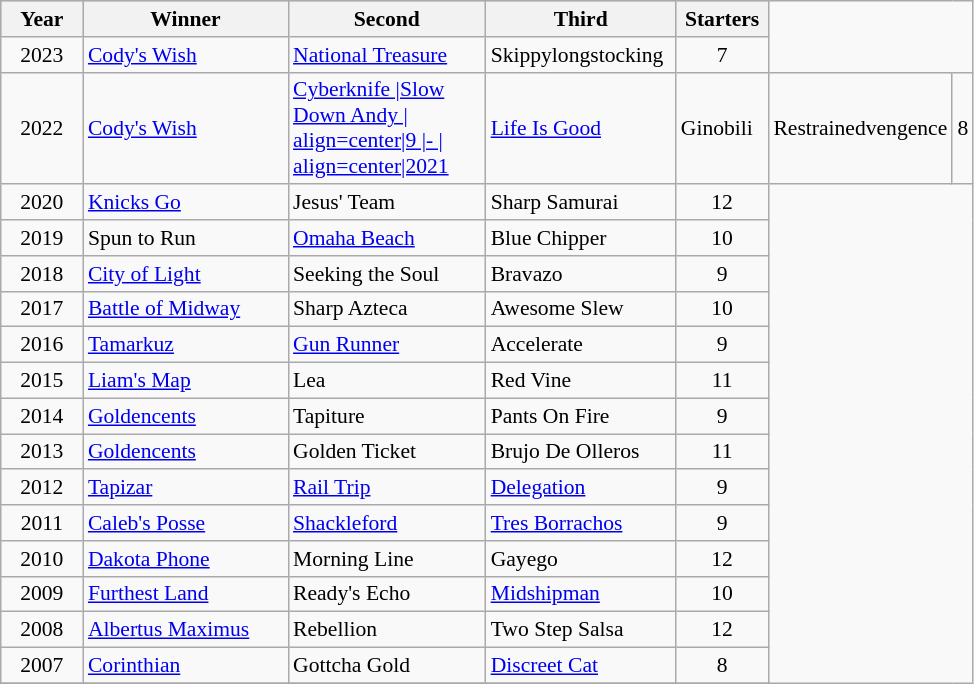<table class = "wikitable sortable" | border="1" cellpadding="0" style="border-collapse: collapse; font-size:90%">
<tr bgcolor="#DACAA5" align="center">
<th width="48px"><strong>Year</strong></th>
<th width="130px"><strong>Winner</strong></th>
<th width="125px"><strong>Second</strong></th>
<th width="120px"><strong>Third</strong></th>
<th width="55px"><strong>Starters</strong></th>
</tr>
<tr>
<td align=center>2023</td>
<td><a href='#'>Cody's Wish</a></td>
<td><a href='#'>National Treasure</a></td>
<td>Skippylongstocking</td>
<td align=center>7</td>
</tr>
<tr>
<td align=center>2022</td>
<td><a href='#'>Cody's Wish</a></td>
<td><a href='#'>Cyberknife 
|Slow Down Andy
| align=center|9
|-
| align=center|2021</a></td>
<td><a href='#'>Life Is Good</a></td>
<td>Ginobili</td>
<td>Restrainedvengence</td>
<td align=center>8</td>
</tr>
<tr>
<td align=center>2020</td>
<td><a href='#'>Knicks Go</a></td>
<td>Jesus' Team</td>
<td>Sharp Samurai</td>
<td align=center>12</td>
</tr>
<tr>
<td align=center>2019</td>
<td>Spun to Run</td>
<td><a href='#'>Omaha Beach</a></td>
<td>Blue Chipper</td>
<td align=center>10</td>
</tr>
<tr>
<td align=center>2018</td>
<td><a href='#'>City of Light</a></td>
<td>Seeking the Soul</td>
<td>Bravazo</td>
<td align=center>9</td>
</tr>
<tr>
<td align=center>2017</td>
<td><a href='#'>Battle of Midway</a></td>
<td>Sharp Azteca</td>
<td>Awesome Slew</td>
<td align=center>10</td>
</tr>
<tr>
<td align=center>2016</td>
<td><a href='#'>Tamarkuz</a></td>
<td><a href='#'>Gun Runner</a></td>
<td>Accelerate</td>
<td align=center>9</td>
</tr>
<tr>
<td align=center>2015</td>
<td><a href='#'>Liam's Map</a></td>
<td>Lea</td>
<td>Red Vine</td>
<td align=center>11</td>
</tr>
<tr>
<td align=center>2014</td>
<td><a href='#'>Goldencents</a></td>
<td>Tapiture</td>
<td>Pants On Fire</td>
<td align=center>9</td>
</tr>
<tr>
<td align=center>2013</td>
<td><a href='#'>Goldencents</a></td>
<td>Golden Ticket</td>
<td>Brujo De Olleros</td>
<td align=center>11</td>
</tr>
<tr>
<td align=center>2012</td>
<td><a href='#'>Tapizar</a></td>
<td><a href='#'>Rail Trip</a></td>
<td><a href='#'>Delegation</a></td>
<td align=center>9</td>
</tr>
<tr>
<td align=center>2011</td>
<td><a href='#'>Caleb's Posse</a></td>
<td><a href='#'>Shackleford</a></td>
<td><a href='#'>Tres Borrachos</a></td>
<td align=center>9</td>
</tr>
<tr>
<td align=center>2010</td>
<td><a href='#'>Dakota Phone</a></td>
<td>Morning Line</td>
<td>Gayego</td>
<td align=center>12</td>
</tr>
<tr>
<td align=center>2009</td>
<td><a href='#'>Furthest Land</a></td>
<td>Ready's Echo</td>
<td><a href='#'>Midshipman</a></td>
<td align=center>10</td>
</tr>
<tr>
<td align=center>2008</td>
<td><a href='#'>Albertus Maximus</a></td>
<td>Rebellion</td>
<td>Two Step Salsa</td>
<td align=center>12</td>
</tr>
<tr>
<td align=center>2007</td>
<td><a href='#'>Corinthian</a></td>
<td>Gottcha Gold</td>
<td><a href='#'>Discreet Cat</a></td>
<td align=center>8</td>
</tr>
<tr>
</tr>
</table>
